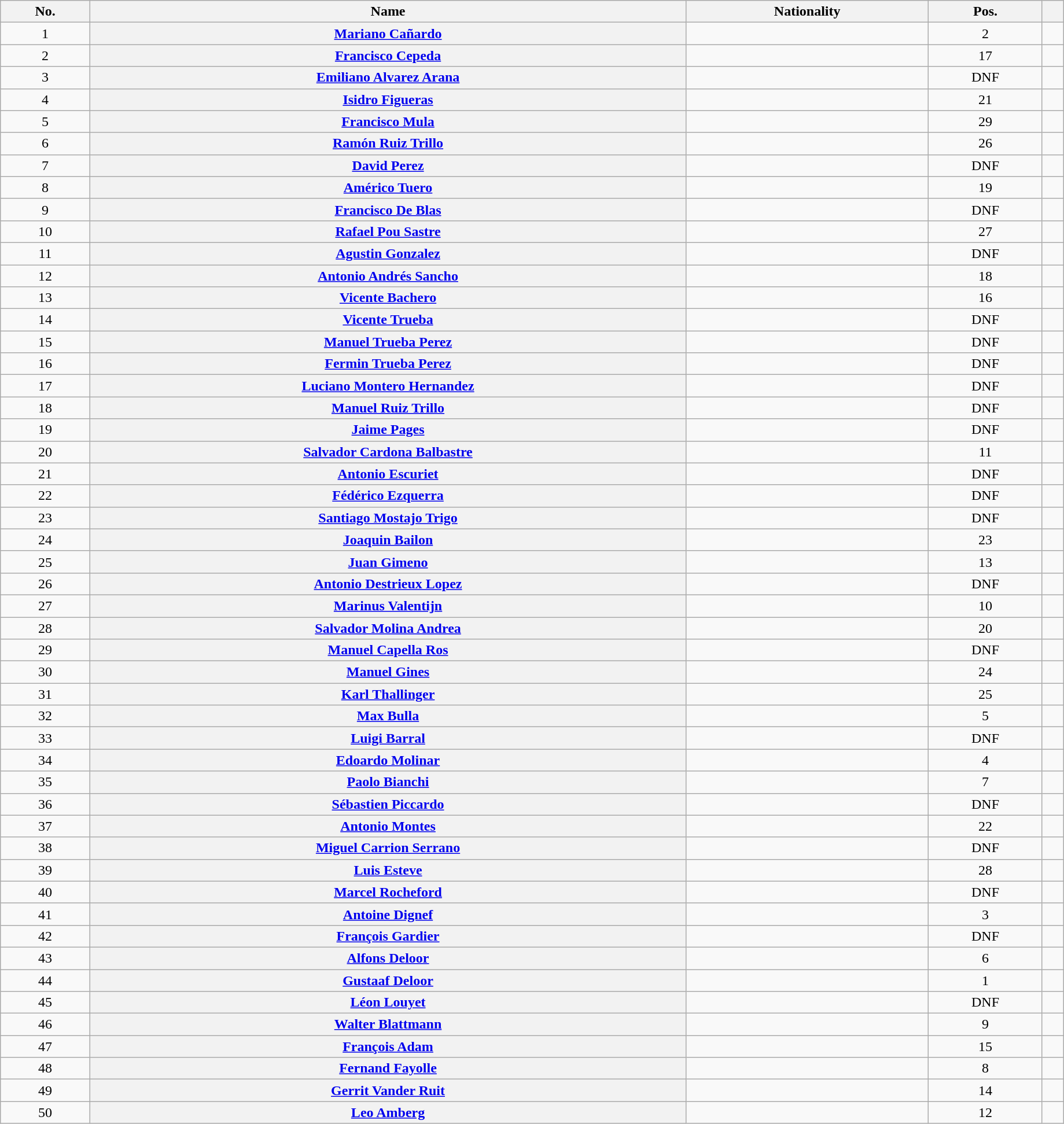<table class="wikitable plainrowheaders sortable" style="width:97%">
<tr>
<th scope="col">No.</th>
<th scope="col">Name</th>
<th scope="col">Nationality</th>
<th scope="col" data-sort-type="number">Pos.</th>
<th scope="col" class="unsortable"></th>
</tr>
<tr>
<td style="text-align:center;">1</td>
<th scope="row"><a href='#'>Mariano Cañardo</a></th>
<td></td>
<td style="text-align:center;">2</td>
<td style="text-align:center;"></td>
</tr>
<tr>
<td style="text-align:center;">2</td>
<th scope="row"><a href='#'>Francisco Cepeda</a></th>
<td></td>
<td style="text-align:center;">17</td>
<td style="text-align:center;"></td>
</tr>
<tr>
<td style="text-align:center;">3</td>
<th scope="row"><a href='#'>Emiliano Alvarez Arana</a></th>
<td></td>
<td style="text-align:center;" data-sort-value="30">DNF</td>
<td style="text-align:center;"></td>
</tr>
<tr>
<td style="text-align:center;">4</td>
<th scope="row"><a href='#'>Isidro Figueras</a></th>
<td></td>
<td style="text-align:center;">21</td>
<td style="text-align:center;"></td>
</tr>
<tr>
<td style="text-align:center;">5</td>
<th scope="row"><a href='#'>Francisco Mula</a></th>
<td></td>
<td style="text-align:center;">29</td>
<td style="text-align:center;"></td>
</tr>
<tr>
<td style="text-align:center;">6</td>
<th scope="row"><a href='#'>Ramón Ruiz Trillo</a></th>
<td></td>
<td style="text-align:center;">26</td>
<td style="text-align:center;"></td>
</tr>
<tr>
<td style="text-align:center;">7</td>
<th scope="row"><a href='#'>David Perez</a></th>
<td></td>
<td style="text-align:center;" data-sort-value="30">DNF</td>
<td style="text-align:center;"></td>
</tr>
<tr>
<td style="text-align:center;">8</td>
<th scope="row"><a href='#'>Américo Tuero</a></th>
<td></td>
<td style="text-align:center;">19</td>
<td style="text-align:center;"></td>
</tr>
<tr>
<td style="text-align:center;">9</td>
<th scope="row"><a href='#'>Francisco De Blas</a></th>
<td></td>
<td style="text-align:center;" data-sort-value="30">DNF</td>
<td style="text-align:center;"></td>
</tr>
<tr>
<td style="text-align:center;">10</td>
<th scope="row"><a href='#'>Rafael Pou Sastre</a></th>
<td></td>
<td style="text-align:center;">27</td>
<td style="text-align:center;"></td>
</tr>
<tr>
<td style="text-align:center;">11</td>
<th scope="row"><a href='#'>Agustin Gonzalez</a></th>
<td></td>
<td style="text-align:center;" data-sort-value="30">DNF</td>
<td style="text-align:center;"></td>
</tr>
<tr>
<td style="text-align:center;">12</td>
<th scope="row"><a href='#'>Antonio Andrés Sancho</a></th>
<td></td>
<td style="text-align:center;">18</td>
<td style="text-align:center;"></td>
</tr>
<tr>
<td style="text-align:center;">13</td>
<th scope="row"><a href='#'>Vicente Bachero</a></th>
<td></td>
<td style="text-align:center;">16</td>
<td style="text-align:center;"></td>
</tr>
<tr>
<td style="text-align:center;">14</td>
<th scope="row"><a href='#'>Vicente Trueba</a></th>
<td></td>
<td style="text-align:center;" data-sort-value="30">DNF</td>
<td style="text-align:center;"></td>
</tr>
<tr>
<td style="text-align:center;">15</td>
<th scope="row"><a href='#'>Manuel Trueba Perez</a></th>
<td></td>
<td style="text-align:center;" data-sort-value="30">DNF</td>
<td style="text-align:center;"></td>
</tr>
<tr>
<td style="text-align:center;">16</td>
<th scope="row"><a href='#'>Fermin Trueba Perez</a></th>
<td></td>
<td style="text-align:center;" data-sort-value="30">DNF</td>
<td style="text-align:center;"></td>
</tr>
<tr>
<td style="text-align:center;">17</td>
<th scope="row"><a href='#'>Luciano Montero Hernandez</a></th>
<td></td>
<td style="text-align:center;" data-sort-value="30">DNF</td>
<td style="text-align:center;"></td>
</tr>
<tr>
<td style="text-align:center;">18</td>
<th scope="row"><a href='#'>Manuel Ruiz Trillo</a></th>
<td></td>
<td style="text-align:center;" data-sort-value="30">DNF</td>
<td style="text-align:center;"></td>
</tr>
<tr>
<td style="text-align:center;">19</td>
<th scope="row"><a href='#'>Jaime Pages</a></th>
<td></td>
<td style="text-align:center;" data-sort-value="30">DNF</td>
<td style="text-align:center;"></td>
</tr>
<tr>
<td style="text-align:center;">20</td>
<th scope="row"><a href='#'>Salvador Cardona Balbastre</a></th>
<td></td>
<td style="text-align:center;">11</td>
<td style="text-align:center;"></td>
</tr>
<tr>
<td style="text-align:center;">21</td>
<th scope="row"><a href='#'>Antonio Escuriet</a></th>
<td></td>
<td style="text-align:center;" data-sort-value="30">DNF</td>
<td style="text-align:center;"></td>
</tr>
<tr>
<td style="text-align:center;">22</td>
<th scope="row"><a href='#'>Fédérico Ezquerra</a></th>
<td></td>
<td style="text-align:center;" data-sort-value="30">DNF</td>
<td style="text-align:center;"></td>
</tr>
<tr>
<td style="text-align:center;">23</td>
<th scope="row"><a href='#'>Santiago Mostajo Trigo</a></th>
<td></td>
<td style="text-align:center;" data-sort-value="30">DNF</td>
<td style="text-align:center;"></td>
</tr>
<tr>
<td style="text-align:center;">24</td>
<th scope="row"><a href='#'>Joaquin Bailon</a></th>
<td></td>
<td style="text-align:center;">23</td>
<td style="text-align:center;"></td>
</tr>
<tr>
<td style="text-align:center;">25</td>
<th scope="row"><a href='#'>Juan Gimeno</a></th>
<td></td>
<td style="text-align:center;">13</td>
<td style="text-align:center;"></td>
</tr>
<tr>
<td style="text-align:center;">26</td>
<th scope="row"><a href='#'>Antonio Destrieux Lopez</a></th>
<td></td>
<td style="text-align:center;" data-sort-value="30">DNF</td>
<td style="text-align:center;"></td>
</tr>
<tr>
<td style="text-align:center;">27</td>
<th scope="row"><a href='#'>Marinus Valentijn</a></th>
<td></td>
<td style="text-align:center;">10</td>
<td style="text-align:center;"></td>
</tr>
<tr>
<td style="text-align:center;">28</td>
<th scope="row"><a href='#'>Salvador Molina Andrea</a></th>
<td></td>
<td style="text-align:center;">20</td>
<td style="text-align:center;"></td>
</tr>
<tr>
<td style="text-align:center;">29</td>
<th scope="row"><a href='#'>Manuel Capella Ros</a></th>
<td></td>
<td style="text-align:center;" data-sort-value="30">DNF</td>
<td style="text-align:center;"></td>
</tr>
<tr>
<td style="text-align:center;">30</td>
<th scope="row"><a href='#'>Manuel Gines</a></th>
<td></td>
<td style="text-align:center;">24</td>
<td style="text-align:center;"></td>
</tr>
<tr>
<td style="text-align:center;">31</td>
<th scope="row"><a href='#'>Karl Thallinger</a></th>
<td></td>
<td style="text-align:center;">25</td>
<td style="text-align:center;"></td>
</tr>
<tr>
<td style="text-align:center;">32</td>
<th scope="row"><a href='#'>Max Bulla</a></th>
<td></td>
<td style="text-align:center;">5</td>
<td style="text-align:center;"></td>
</tr>
<tr>
<td style="text-align:center;">33</td>
<th scope="row"><a href='#'>Luigi Barral</a></th>
<td></td>
<td style="text-align:center;" data-sort-value="30">DNF</td>
<td style="text-align:center;"></td>
</tr>
<tr>
<td style="text-align:center;">34</td>
<th scope="row"><a href='#'>Edoardo Molinar</a></th>
<td></td>
<td style="text-align:center;">4</td>
<td style="text-align:center;"></td>
</tr>
<tr>
<td style="text-align:center;">35</td>
<th scope="row"><a href='#'>Paolo Bianchi</a></th>
<td></td>
<td style="text-align:center;">7</td>
<td style="text-align:center;"></td>
</tr>
<tr>
<td style="text-align:center;">36</td>
<th scope="row"><a href='#'>Sébastien Piccardo</a></th>
<td></td>
<td style="text-align:center;" data-sort-value="30">DNF</td>
<td style="text-align:center;"></td>
</tr>
<tr>
<td style="text-align:center;">37</td>
<th scope="row"><a href='#'>Antonio Montes</a></th>
<td></td>
<td style="text-align:center;">22</td>
<td style="text-align:center;"></td>
</tr>
<tr>
<td style="text-align:center;">38</td>
<th scope="row"><a href='#'>Miguel Carrion Serrano</a></th>
<td></td>
<td style="text-align:center;" data-sort-value="30">DNF</td>
<td style="text-align:center;"></td>
</tr>
<tr>
<td style="text-align:center;">39</td>
<th scope="row"><a href='#'>Luis Esteve</a></th>
<td></td>
<td style="text-align:center;">28</td>
<td style="text-align:center;"></td>
</tr>
<tr>
<td style="text-align:center;">40</td>
<th scope="row"><a href='#'>Marcel Rocheford</a></th>
<td></td>
<td style="text-align:center;" data-sort-value="30">DNF</td>
<td style="text-align:center;"></td>
</tr>
<tr>
<td style="text-align:center;">41</td>
<th scope="row"><a href='#'>Antoine Dignef</a></th>
<td></td>
<td style="text-align:center;">3</td>
<td style="text-align:center;"></td>
</tr>
<tr>
<td style="text-align:center;">42</td>
<th scope="row"><a href='#'>François Gardier</a></th>
<td></td>
<td style="text-align:center;" data-sort-value="30">DNF</td>
<td style="text-align:center;"></td>
</tr>
<tr>
<td style="text-align:center;">43</td>
<th scope="row"><a href='#'>Alfons Deloor</a></th>
<td></td>
<td style="text-align:center;">6</td>
<td style="text-align:center;"></td>
</tr>
<tr>
<td style="text-align:center;">44</td>
<th scope="row"><a href='#'>Gustaaf Deloor</a></th>
<td></td>
<td style="text-align:center;">1</td>
<td style="text-align:center;"></td>
</tr>
<tr>
<td style="text-align:center;">45</td>
<th scope="row"><a href='#'>Léon Louyet</a></th>
<td></td>
<td style="text-align:center;" data-sort-value="30">DNF</td>
<td style="text-align:center;"></td>
</tr>
<tr>
<td style="text-align:center;">46</td>
<th scope="row"><a href='#'>Walter Blattmann</a></th>
<td></td>
<td style="text-align:center;">9</td>
<td style="text-align:center;"></td>
</tr>
<tr>
<td style="text-align:center;">47</td>
<th scope="row"><a href='#'>François Adam</a></th>
<td></td>
<td style="text-align:center;">15</td>
<td style="text-align:center;"></td>
</tr>
<tr>
<td style="text-align:center;">48</td>
<th scope="row"><a href='#'>Fernand Fayolle</a></th>
<td></td>
<td style="text-align:center;">8</td>
<td style="text-align:center;"></td>
</tr>
<tr>
<td style="text-align:center;">49</td>
<th scope="row"><a href='#'>Gerrit Vander Ruit</a></th>
<td></td>
<td style="text-align:center;">14</td>
<td style="text-align:center;"></td>
</tr>
<tr>
<td style="text-align:center;">50</td>
<th scope="row"><a href='#'>Leo Amberg</a></th>
<td></td>
<td style="text-align:center;">12</td>
<td style="text-align:center;"></td>
</tr>
</table>
